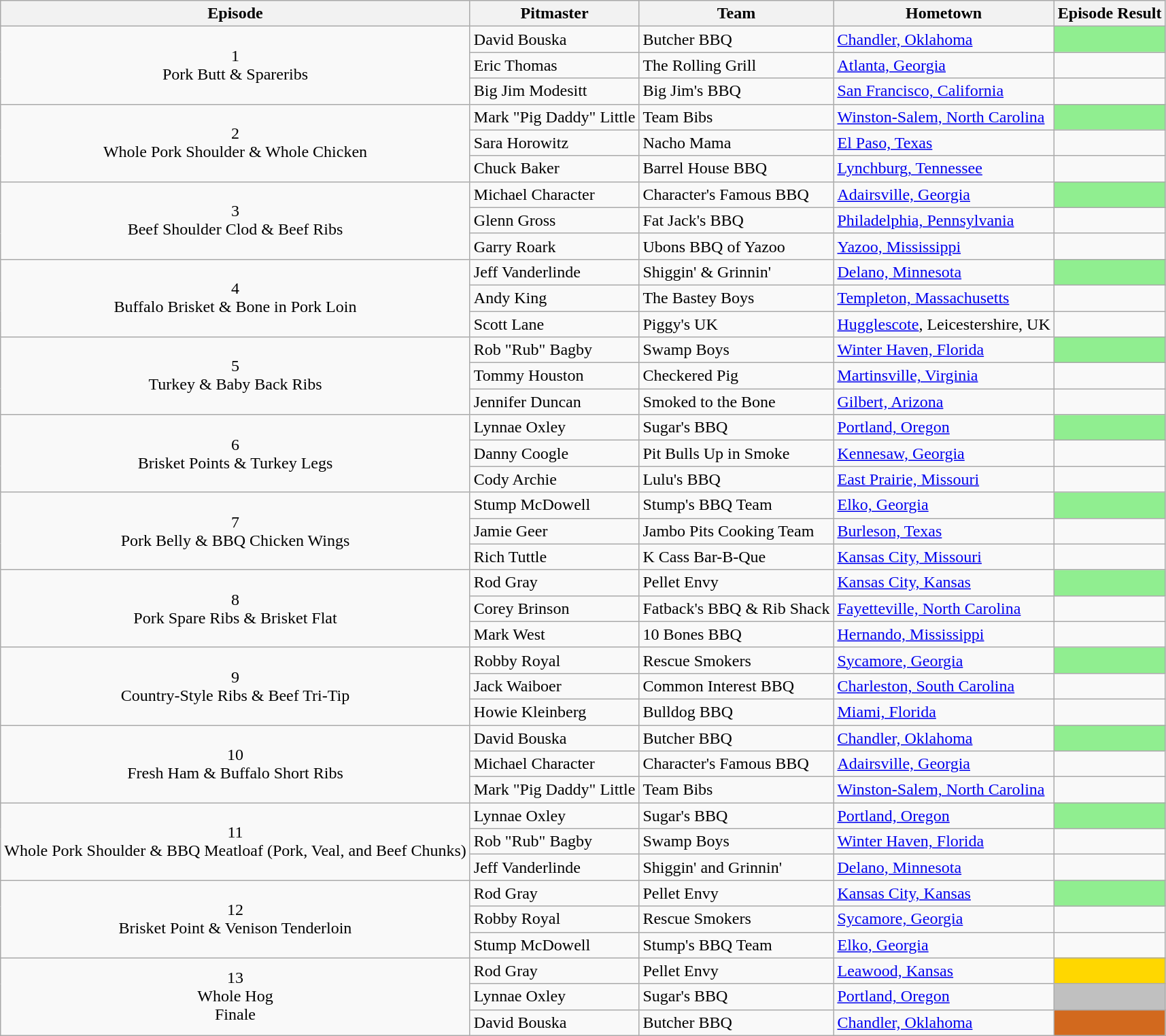<table class="wikitable plainrowheaders">
<tr>
<th>Episode</th>
<th>Pitmaster</th>
<th>Team</th>
<th>Hometown</th>
<th>Episode Result</th>
</tr>
<tr>
<td rowspan="3" style="text-align:center;">1<br>Pork Butt & Spareribs</td>
<td>David Bouska</td>
<td>Butcher BBQ</td>
<td><a href='#'>Chandler, Oklahoma</a></td>
<td style="background:lightgreen;"></td>
</tr>
<tr>
<td>Eric Thomas</td>
<td>The Rolling Grill</td>
<td><a href='#'>Atlanta, Georgia</a></td>
<td></td>
</tr>
<tr>
<td>Big Jim Modesitt</td>
<td>Big Jim's BBQ</td>
<td><a href='#'>San Francisco, California</a></td>
<td></td>
</tr>
<tr>
<td rowspan="3" style="text-align:center;">2<br>Whole Pork Shoulder & Whole Chicken</td>
<td>Mark "Pig Daddy" Little</td>
<td>Team Bibs</td>
<td><a href='#'>Winston-Salem, North Carolina</a></td>
<td style="background:lightgreen;"></td>
</tr>
<tr>
<td>Sara Horowitz</td>
<td>Nacho Mama</td>
<td><a href='#'>El Paso, Texas</a></td>
<td></td>
</tr>
<tr>
<td>Chuck Baker</td>
<td>Barrel House BBQ</td>
<td><a href='#'>Lynchburg, Tennessee</a></td>
<td></td>
</tr>
<tr>
<td rowspan="3" style="text-align:center;">3<br>Beef Shoulder Clod & Beef Ribs</td>
<td>Michael Character</td>
<td>Character's Famous BBQ</td>
<td><a href='#'>Adairsville, Georgia</a></td>
<td style="background:lightgreen;"></td>
</tr>
<tr>
<td>Glenn Gross</td>
<td>Fat Jack's BBQ</td>
<td><a href='#'>Philadelphia, Pennsylvania</a></td>
<td></td>
</tr>
<tr>
<td>Garry Roark</td>
<td>Ubons BBQ of Yazoo</td>
<td><a href='#'>Yazoo, Mississippi</a></td>
<td></td>
</tr>
<tr>
<td rowspan="3" style="text-align:center;">4<br>Buffalo Brisket & Bone in Pork Loin</td>
<td>Jeff Vanderlinde</td>
<td>Shiggin' & Grinnin'</td>
<td><a href='#'>Delano, Minnesota</a></td>
<td style="background:lightgreen;"></td>
</tr>
<tr>
<td>Andy King</td>
<td>The Bastey Boys</td>
<td><a href='#'>Templeton, Massachusetts</a></td>
<td></td>
</tr>
<tr>
<td>Scott Lane</td>
<td>Piggy's UK</td>
<td><a href='#'>Hugglescote</a>, Leicestershire, UK</td>
<td></td>
</tr>
<tr>
<td rowspan="3" style="text-align:center;">5<br>Turkey & Baby Back Ribs</td>
<td>Rob "Rub" Bagby</td>
<td>Swamp Boys</td>
<td><a href='#'>Winter Haven, Florida</a></td>
<td style="background:lightgreen;"></td>
</tr>
<tr>
<td>Tommy Houston</td>
<td>Checkered Pig</td>
<td><a href='#'>Martinsville, Virginia</a></td>
<td></td>
</tr>
<tr>
<td>Jennifer Duncan</td>
<td>Smoked to the Bone</td>
<td><a href='#'>Gilbert, Arizona</a></td>
<td></td>
</tr>
<tr>
<td rowspan="3" style="text-align:center;">6<br>Brisket Points & Turkey Legs</td>
<td>Lynnae Oxley</td>
<td>Sugar's BBQ</td>
<td><a href='#'>Portland, Oregon</a></td>
<td style="background:lightgreen;"></td>
</tr>
<tr>
<td>Danny Coogle</td>
<td>Pit Bulls Up in Smoke</td>
<td><a href='#'>Kennesaw, Georgia</a></td>
<td></td>
</tr>
<tr>
<td>Cody Archie</td>
<td>Lulu's BBQ</td>
<td><a href='#'>East Prairie, Missouri</a></td>
<td></td>
</tr>
<tr>
<td rowspan="3" style="text-align:center;">7<br>Pork Belly & BBQ Chicken Wings</td>
<td>Stump McDowell</td>
<td>Stump's BBQ Team</td>
<td><a href='#'>Elko, Georgia</a></td>
<td style="background:lightgreen;"></td>
</tr>
<tr>
<td>Jamie Geer</td>
<td>Jambo Pits Cooking Team</td>
<td><a href='#'>Burleson, Texas</a></td>
<td></td>
</tr>
<tr>
<td>Rich Tuttle</td>
<td>K Cass Bar-B-Que</td>
<td><a href='#'>Kansas City, Missouri</a></td>
<td></td>
</tr>
<tr>
<td rowspan="3" style="text-align:center;">8<br>Pork Spare Ribs & Brisket Flat</td>
<td>Rod Gray</td>
<td>Pellet Envy</td>
<td><a href='#'>Kansas City, Kansas</a></td>
<td style="background:lightgreen;"></td>
</tr>
<tr>
<td>Corey Brinson</td>
<td>Fatback's BBQ & Rib Shack</td>
<td><a href='#'>Fayetteville, North Carolina</a></td>
<td></td>
</tr>
<tr>
<td>Mark West</td>
<td>10 Bones BBQ</td>
<td><a href='#'>Hernando, Mississippi</a></td>
<td></td>
</tr>
<tr>
<td rowspan="3" style="text-align:center;">9<br>Country-Style Ribs & Beef Tri-Tip</td>
<td>Robby Royal</td>
<td>Rescue Smokers</td>
<td><a href='#'>Sycamore, Georgia</a></td>
<td style="background:lightgreen;"></td>
</tr>
<tr>
<td>Jack Waiboer</td>
<td>Common Interest BBQ</td>
<td><a href='#'>Charleston, South Carolina</a></td>
<td></td>
</tr>
<tr>
<td>Howie Kleinberg</td>
<td>Bulldog BBQ</td>
<td><a href='#'>Miami, Florida</a></td>
<td></td>
</tr>
<tr>
<td rowspan="3" style="text-align:center;">10<br>Fresh Ham & Buffalo Short Ribs</td>
<td>David Bouska</td>
<td>Butcher BBQ</td>
<td><a href='#'>Chandler, Oklahoma</a></td>
<td style="background:lightgreen;"></td>
</tr>
<tr>
<td>Michael Character</td>
<td>Character's Famous BBQ</td>
<td><a href='#'>Adairsville, Georgia</a></td>
<td></td>
</tr>
<tr>
<td>Mark "Pig Daddy" Little</td>
<td>Team Bibs</td>
<td><a href='#'>Winston-Salem, North Carolina</a></td>
<td></td>
</tr>
<tr>
<td rowspan="3" style="text-align:center;">11<br>Whole Pork Shoulder & BBQ Meatloaf (Pork, Veal, and Beef Chunks)</td>
<td>Lynnae Oxley</td>
<td>Sugar's BBQ</td>
<td><a href='#'>Portland, Oregon</a></td>
<td style="background:lightgreen;"></td>
</tr>
<tr>
<td>Rob "Rub" Bagby</td>
<td>Swamp Boys</td>
<td><a href='#'>Winter Haven, Florida</a></td>
<td></td>
</tr>
<tr>
<td>Jeff Vanderlinde</td>
<td>Shiggin' and Grinnin'</td>
<td><a href='#'>Delano, Minnesota</a></td>
<td></td>
</tr>
<tr>
<td rowspan="3" style="text-align:center;">12<br>Brisket Point & Venison Tenderloin</td>
<td>Rod Gray</td>
<td>Pellet Envy</td>
<td><a href='#'>Kansas City, Kansas</a></td>
<td style="background:lightgreen;"></td>
</tr>
<tr>
<td>Robby Royal</td>
<td>Rescue Smokers</td>
<td><a href='#'>Sycamore, Georgia</a></td>
<td></td>
</tr>
<tr>
<td>Stump McDowell</td>
<td>Stump's BBQ Team</td>
<td><a href='#'>Elko, Georgia</a></td>
<td></td>
</tr>
<tr>
<td rowspan="3" style="text-align:center;">13<br>Whole Hog<br>Finale</td>
<td>Rod Gray</td>
<td>Pellet Envy</td>
<td><a href='#'>Leawood, Kansas</a></td>
<td bgcolor=gold></td>
</tr>
<tr>
<td>Lynnae Oxley</td>
<td>Sugar's BBQ</td>
<td><a href='#'>Portland, Oregon</a></td>
<td style="background:silver;"></td>
</tr>
<tr>
<td>David Bouska</td>
<td>Butcher BBQ</td>
<td><a href='#'>Chandler, Oklahoma</a></td>
<td style="background:chocolate;"></td>
</tr>
</table>
